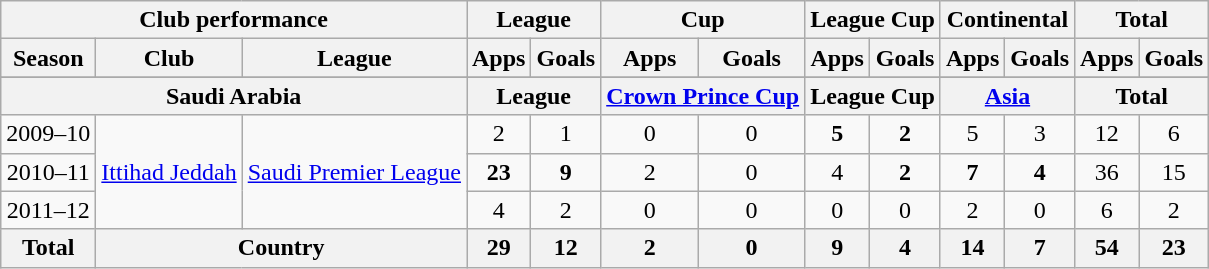<table class="wikitable" style="text-align:center">
<tr>
<th colspan=3>Club performance</th>
<th colspan=2>League</th>
<th colspan=2>Cup</th>
<th colspan=2>League Cup</th>
<th colspan=2>Continental</th>
<th colspan=2>Total</th>
</tr>
<tr>
<th>Season</th>
<th>Club</th>
<th>League</th>
<th>Apps</th>
<th>Goals</th>
<th>Apps</th>
<th>Goals</th>
<th>Apps</th>
<th>Goals</th>
<th>Apps</th>
<th>Goals</th>
<th>Apps</th>
<th>Goals</th>
</tr>
<tr>
</tr>
<tr>
<th colspan=3>Saudi Arabia</th>
<th colspan=2>League</th>
<th colspan=2><a href='#'>Crown Prince Cup</a></th>
<th colspan=2>League Cup</th>
<th colspan=2><a href='#'>Asia</a></th>
<th colspan=2>Total</th>
</tr>
<tr>
<td>2009–10</td>
<td rowspan="3"><a href='#'>Ittihad Jeddah</a></td>
<td rowspan="3"><a href='#'>Saudi Premier League</a></td>
<td>2</td>
<td>1</td>
<td>0</td>
<td>0</td>
<td><strong>5</strong></td>
<td><strong>2</strong></td>
<td>5</td>
<td>3</td>
<td>12</td>
<td>6</td>
</tr>
<tr>
<td>2010–11</td>
<td><strong>23</strong></td>
<td><strong>9</strong></td>
<td>2</td>
<td>0</td>
<td>4</td>
<td><strong>2</strong></td>
<td><strong>7</strong></td>
<td><strong>4</strong></td>
<td>36</td>
<td>15</td>
</tr>
<tr>
<td>2011–12</td>
<td>4</td>
<td>2</td>
<td>0</td>
<td>0</td>
<td>0</td>
<td>0</td>
<td>2</td>
<td>0</td>
<td>6</td>
<td>2</td>
</tr>
<tr>
<th rowspan=1>Total</th>
<th colspan=2>Country</th>
<th>29</th>
<th>12</th>
<th>2</th>
<th>0</th>
<th>9</th>
<th>4</th>
<th>14</th>
<th>7</th>
<th>54</th>
<th>23</th>
</tr>
</table>
